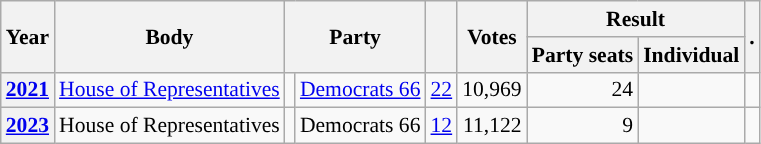<table class="wikitable plainrowheaders sortable" border=2 cellpadding=4 cellspacing=0 style="border: 1px #aaa solid; font-size: 90%; text-align:center;">
<tr>
<th scope="col" rowspan=2>Year</th>
<th scope="col" rowspan=2>Body</th>
<th scope="col" colspan=2 rowspan=2>Party</th>
<th scope="col" rowspan=2></th>
<th scope="col" rowspan=2>Votes</th>
<th scope="colgroup" colspan=2>Result</th>
<th scope="col" rowspan=2 class="unsortable">.</th>
</tr>
<tr>
<th scope="col">Party seats</th>
<th scope="col">Individual</th>
</tr>
<tr>
<th scope="row"><a href='#'>2021</a></th>
<td><a href='#'>House of Representatives</a></td>
<td style="background-color:"></td>
<td><a href='#'>Democrats 66</a></td>
<td style=text-align:right><a href='#'>22</a></td>
<td style=text-align:right>10,969</td>
<td style=text-align:right>24</td>
<td></td>
<td></td>
</tr>
<tr>
<th scope="row"><a href='#'>2023</a></th>
<td>House of Representatives</td>
<td style="background-color:"></td>
<td>Democrats 66</td>
<td style=text-align:right><a href='#'>12</a></td>
<td style=text-align:right>11,122</td>
<td style=text-align:right>9</td>
<td></td>
<td></td>
</tr>
</table>
